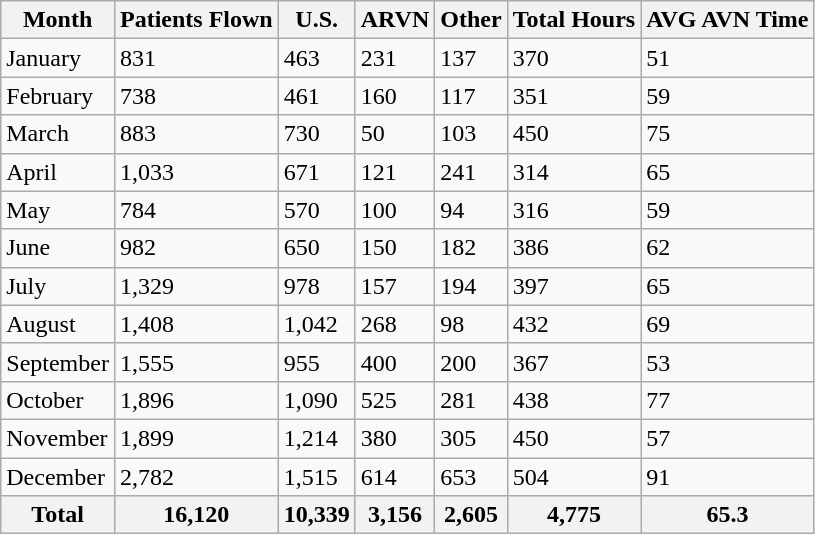<table class="wikitable">
<tr>
<th>Month</th>
<th>Patients Flown</th>
<th>U.S.</th>
<th>ARVN</th>
<th>Other</th>
<th>Total Hours</th>
<th>AVG AVN Time</th>
</tr>
<tr>
<td>January</td>
<td>831</td>
<td>463</td>
<td>231</td>
<td>137</td>
<td>370</td>
<td>51</td>
</tr>
<tr>
<td>February</td>
<td>738</td>
<td>461</td>
<td>160</td>
<td>117</td>
<td>351</td>
<td>59</td>
</tr>
<tr>
<td>March</td>
<td>883</td>
<td>730</td>
<td>50</td>
<td>103</td>
<td>450</td>
<td>75</td>
</tr>
<tr>
<td>April</td>
<td>1,033</td>
<td>671</td>
<td>121</td>
<td>241</td>
<td>314</td>
<td>65</td>
</tr>
<tr>
<td>May</td>
<td>784</td>
<td>570</td>
<td>100</td>
<td>94</td>
<td>316</td>
<td>59</td>
</tr>
<tr>
<td>June</td>
<td>982</td>
<td>650</td>
<td>150</td>
<td>182</td>
<td>386</td>
<td>62</td>
</tr>
<tr>
<td>July</td>
<td>1,329</td>
<td>978</td>
<td>157</td>
<td>194</td>
<td>397</td>
<td>65</td>
</tr>
<tr>
<td>August</td>
<td>1,408</td>
<td>1,042</td>
<td>268</td>
<td>98</td>
<td>432</td>
<td>69</td>
</tr>
<tr>
<td>September</td>
<td>1,555</td>
<td>955</td>
<td>400</td>
<td>200</td>
<td>367</td>
<td>53</td>
</tr>
<tr>
<td>October</td>
<td>1,896</td>
<td>1,090</td>
<td>525</td>
<td>281</td>
<td>438</td>
<td>77</td>
</tr>
<tr>
<td>November</td>
<td>1,899</td>
<td>1,214</td>
<td>380</td>
<td>305</td>
<td>450</td>
<td>57</td>
</tr>
<tr>
<td>December</td>
<td>2,782</td>
<td>1,515</td>
<td>614</td>
<td>653</td>
<td>504</td>
<td>91</td>
</tr>
<tr>
<th>Total</th>
<th>16,120</th>
<th>10,339</th>
<th>3,156</th>
<th>2,605</th>
<th>4,775</th>
<th>65.3</th>
</tr>
</table>
